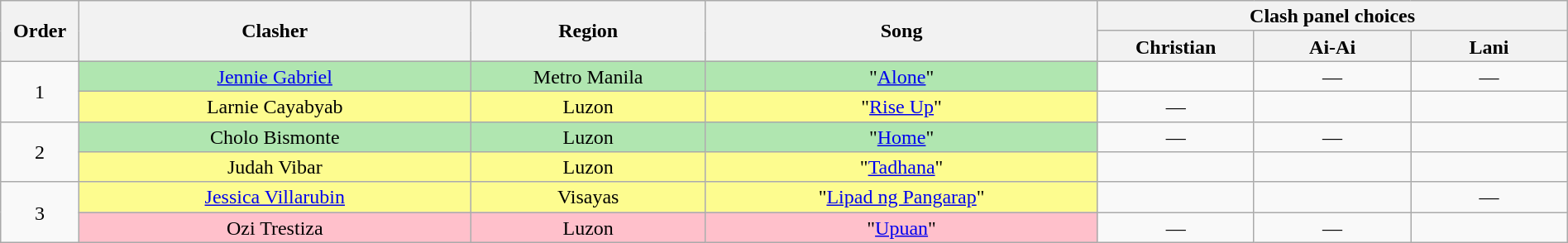<table class="wikitable" style="text-align:center; line-height:17px; width:100%;">
<tr>
<th rowspan="2" width="5%">Order</th>
<th rowspan="2" width="25%">Clasher</th>
<th rowspan="2">Region</th>
<th rowspan="2" width="25%">Song</th>
<th colspan="3" width="30%">Clash panel choices</th>
</tr>
<tr>
<th width="10%">Christian</th>
<th width="10%">Ai-Ai</th>
<th width="10%">Lani</th>
</tr>
<tr>
<td rowspan="2">1</td>
<td style="background:#b0e6b0;"><a href='#'>Jennie Gabriel</a></td>
<td style="background:#b0e6b0;">Metro Manila</td>
<td style="background:#b0e6b0;">"<a href='#'>Alone</a>"</td>
<td><strong></strong></td>
<td>—</td>
<td>—</td>
</tr>
<tr>
<td style="background:#fdfc8f;">Larnie Cayabyab</td>
<td style="background:#fdfc8f;">Luzon</td>
<td style="background:#fdfc8f;">"<a href='#'>Rise Up</a>"</td>
<td>—</td>
<td><strong></strong></td>
<td><strong></strong></td>
</tr>
<tr>
<td rowspan="2">2</td>
<td style="background:#b0e6b0;">Cholo Bismonte</td>
<td style="background:#b0e6b0;">Luzon</td>
<td style="background:#b0e6b0;">"<a href='#'>Home</a>"</td>
<td>—</td>
<td>—</td>
<td></td>
</tr>
<tr>
<td style="background:#fdfc8f;">Judah Vibar</td>
<td style="background:#fdfc8f;">Luzon</td>
<td style="background:#fdfc8f;">"<a href='#'>Tadhana</a>"</td>
<td><strong></strong></td>
<td><strong></strong></td>
<td></td>
</tr>
<tr>
<td rowspan="2">3</td>
<td style="background:#fdfc8f;"><a href='#'>Jessica Villarubin</a></td>
<td style="background:#fdfc8f;">Visayas</td>
<td style="background:#fdfc8f;">"<a href='#'>Lipad ng Pangarap</a>"</td>
<td><strong></strong></td>
<td><strong></strong></td>
<td>—</td>
</tr>
<tr>
<td style="background:pink;">Ozi Trestiza</td>
<td style="background:pink;">Luzon</td>
<td style="background:pink;">"<a href='#'>Upuan</a>"</td>
<td>—</td>
<td>—</td>
<td><strong></strong></td>
</tr>
</table>
